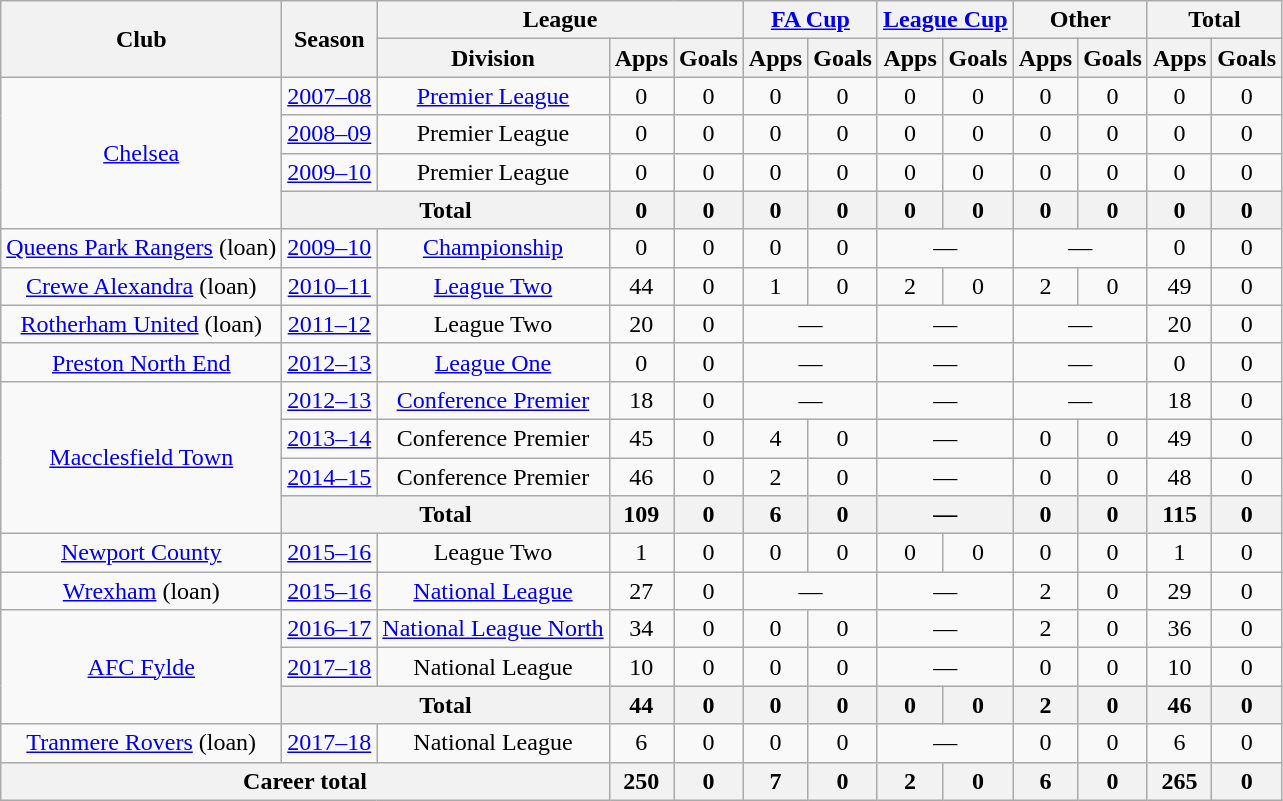<table class="wikitable" style="text-align: center">
<tr>
<th rowspan="2">Club</th>
<th rowspan="2">Season</th>
<th colspan="3">League</th>
<th colspan="2"><a href='#'>FA Cup</a></th>
<th colspan="2"><a href='#'>League Cup</a></th>
<th colspan="2">Other</th>
<th colspan="2">Total</th>
</tr>
<tr>
<th>Division</th>
<th>Apps</th>
<th>Goals</th>
<th>Apps</th>
<th>Goals</th>
<th>Apps</th>
<th>Goals</th>
<th>Apps</th>
<th>Goals</th>
<th>Apps</th>
<th>Goals</th>
</tr>
<tr>
<td rowspan="4"><a href='#'>Chelsea</a></td>
<td><a href='#'>2007–08</a></td>
<td><a href='#'>Premier League</a></td>
<td>0</td>
<td>0</td>
<td>0</td>
<td>0</td>
<td>0</td>
<td>0</td>
<td>0</td>
<td>0</td>
<td>0</td>
<td>0</td>
</tr>
<tr>
<td><a href='#'>2008–09</a></td>
<td>Premier League</td>
<td>0</td>
<td>0</td>
<td>0</td>
<td>0</td>
<td>0</td>
<td>0</td>
<td>0</td>
<td>0</td>
<td>0</td>
<td>0</td>
</tr>
<tr>
<td><a href='#'>2009–10</a></td>
<td>Premier League</td>
<td>0</td>
<td>0</td>
<td>0</td>
<td>0</td>
<td>0</td>
<td>0</td>
<td>0</td>
<td>0</td>
<td>0</td>
<td>0</td>
</tr>
<tr>
<th colspan="2">Total</th>
<th>0</th>
<th>0</th>
<th>0</th>
<th>0</th>
<th>0</th>
<th>0</th>
<th>0</th>
<th>0</th>
<th>0</th>
<th>0</th>
</tr>
<tr>
<td><a href='#'>Queens Park Rangers</a> (loan)</td>
<td><a href='#'>2009–10</a></td>
<td><a href='#'>Championship</a></td>
<td>0</td>
<td>0</td>
<td>0</td>
<td>0</td>
<td colspan="2">—</td>
<td colspan="2">—</td>
<td>0</td>
<td>0</td>
</tr>
<tr>
<td><a href='#'>Crewe Alexandra</a> (loan)</td>
<td><a href='#'>2010–11</a></td>
<td><a href='#'>League Two</a></td>
<td>44</td>
<td>0</td>
<td>1</td>
<td>0</td>
<td>2</td>
<td>0</td>
<td>2</td>
<td>0</td>
<td>49</td>
<td>0</td>
</tr>
<tr>
<td><a href='#'>Rotherham United</a> (loan)</td>
<td><a href='#'>2011–12</a></td>
<td>League Two</td>
<td>20</td>
<td>0</td>
<td colspan="2">—</td>
<td colspan="2">—</td>
<td colspan="2">—</td>
<td>20</td>
<td>0</td>
</tr>
<tr>
<td><a href='#'>Preston North End</a></td>
<td><a href='#'>2012–13</a></td>
<td><a href='#'>League One</a></td>
<td>0</td>
<td>0</td>
<td colspan="2">—</td>
<td colspan="2">—</td>
<td colspan="2">—</td>
<td>0</td>
<td>0</td>
</tr>
<tr>
<td rowspan="4"><a href='#'>Macclesfield Town</a></td>
<td><a href='#'>2012–13</a></td>
<td><a href='#'>Conference Premier</a></td>
<td>18</td>
<td>0</td>
<td colspan="2">—</td>
<td colspan="2">—</td>
<td colspan="2">—</td>
<td>18</td>
<td>0</td>
</tr>
<tr>
<td><a href='#'>2013–14</a></td>
<td>Conference Premier</td>
<td>45</td>
<td>0</td>
<td>4</td>
<td>0</td>
<td colspan="2">—</td>
<td>0</td>
<td>0</td>
<td>49</td>
<td>0</td>
</tr>
<tr>
<td><a href='#'>2014–15</a></td>
<td>Conference Premier</td>
<td>46</td>
<td>0</td>
<td>2</td>
<td>0</td>
<td colspan="2">—</td>
<td>0</td>
<td>0</td>
<td>48</td>
<td>0</td>
</tr>
<tr>
<th colspan="2">Total</th>
<th>109</th>
<th>0</th>
<th>6</th>
<th>0</th>
<th colspan="2">—</th>
<th>0</th>
<th>0</th>
<th>115</th>
<th>0</th>
</tr>
<tr>
<td><a href='#'>Newport County</a></td>
<td><a href='#'>2015–16</a></td>
<td>League Two</td>
<td>1</td>
<td>0</td>
<td>0</td>
<td>0</td>
<td>0</td>
<td>0</td>
<td>0</td>
<td>0</td>
<td>1</td>
<td>0</td>
</tr>
<tr>
<td><a href='#'>Wrexham</a> (loan)</td>
<td><a href='#'>2015–16</a></td>
<td><a href='#'>National League</a></td>
<td>27</td>
<td>0</td>
<td colspan="2">—</td>
<td colspan="2">—</td>
<td>2</td>
<td>0</td>
<td>29</td>
<td>0</td>
</tr>
<tr>
<td rowspan="3"><a href='#'>AFC Fylde</a></td>
<td><a href='#'>2016–17</a></td>
<td><a href='#'>National League North</a></td>
<td>34</td>
<td>0</td>
<td>0</td>
<td>0</td>
<td colspan="2">—</td>
<td>2</td>
<td>0</td>
<td>36</td>
<td>0</td>
</tr>
<tr>
<td><a href='#'>2017–18</a></td>
<td>National League</td>
<td>10</td>
<td>0</td>
<td>0</td>
<td>0</td>
<td colspan="2">—</td>
<td>0</td>
<td>0</td>
<td>10</td>
<td>0</td>
</tr>
<tr>
<th colspan="2">Total</th>
<th>44</th>
<th>0</th>
<th>0</th>
<th>0</th>
<th>0</th>
<th>0</th>
<th>2</th>
<th>0</th>
<th>46</th>
<th>0</th>
</tr>
<tr>
<td><a href='#'>Tranmere Rovers</a> (loan)</td>
<td><a href='#'>2017–18</a></td>
<td>National League</td>
<td>6</td>
<td>0</td>
<td>0</td>
<td>0</td>
<td colspan="2">—</td>
<td>0</td>
<td>0</td>
<td>6</td>
<td>0</td>
</tr>
<tr>
<th colspan="3">Career total</th>
<th>250</th>
<th>0</th>
<th>7</th>
<th>0</th>
<th>2</th>
<th>0</th>
<th>6</th>
<th>0</th>
<th>265</th>
<th>0</th>
</tr>
</table>
